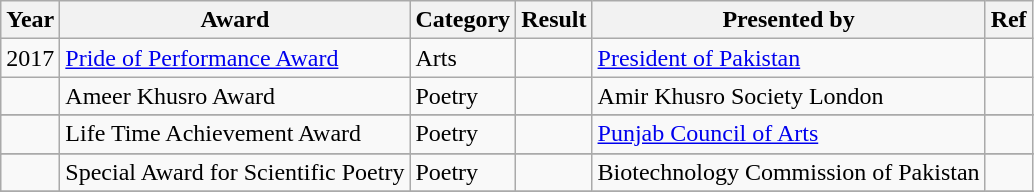<table class="wikitable">
<tr>
<th>Year</th>
<th>Award</th>
<th>Category</th>
<th>Result</th>
<th>Presented by</th>
<th>Ref</th>
</tr>
<tr>
<td>2017</td>
<td><a href='#'>Pride of Performance Award</a></td>
<td>Arts</td>
<td></td>
<td><a href='#'>President of Pakistan</a></td>
<td></td>
</tr>
<tr>
<td></td>
<td>Ameer Khusro Award</td>
<td>Poetry</td>
<td></td>
<td>Amir Khusro Society London</td>
<td></td>
</tr>
<tr>
</tr>
<tr>
<td></td>
<td>Life Time Achievement Award</td>
<td>Poetry</td>
<td></td>
<td><a href='#'>Punjab Council of Arts</a></td>
<td></td>
</tr>
<tr>
</tr>
<tr>
<td></td>
<td>Special Award for Scientific Poetry</td>
<td>Poetry</td>
<td></td>
<td>Biotechnology Commission of Pakistan</td>
<td></td>
</tr>
<tr>
</tr>
</table>
